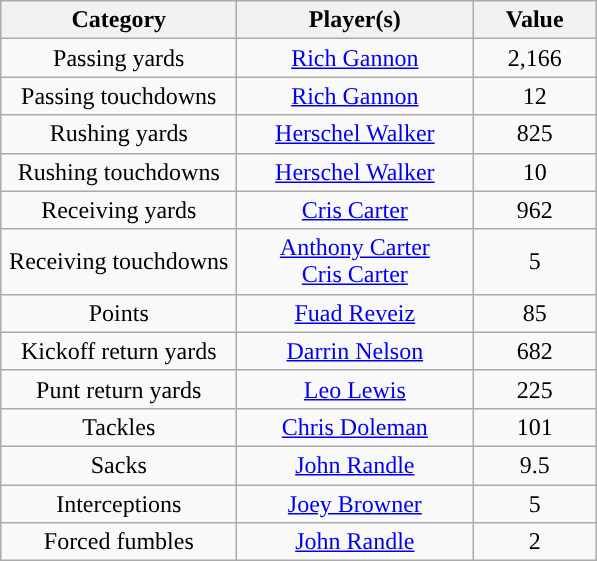<table class="wikitable" style="text-align:center">
<tr>
<th width=150px>Category</th>
<th width=150px>Player(s)</th>
<th width=75px>Value</th>
</tr>
<tr>
<td>Passing yards</td>
<td><a href='#'>Rich Gannon</a></td>
<td>2,166</td>
</tr>
<tr>
<td>Passing touchdowns</td>
<td><a href='#'>Rich Gannon</a></td>
<td>12</td>
</tr>
<tr>
<td>Rushing yards</td>
<td><a href='#'>Herschel Walker</a></td>
<td>825</td>
</tr>
<tr>
<td>Rushing touchdowns</td>
<td><a href='#'>Herschel Walker</a></td>
<td>10</td>
</tr>
<tr>
<td>Receiving yards</td>
<td><a href='#'>Cris Carter</a></td>
<td>962</td>
</tr>
<tr>
<td>Receiving touchdowns</td>
<td><a href='#'>Anthony Carter</a> <br> <a href='#'>Cris Carter</a></td>
<td>5</td>
</tr>
<tr>
<td>Points</td>
<td><a href='#'>Fuad Reveiz</a></td>
<td>85</td>
</tr>
<tr>
<td>Kickoff return yards</td>
<td><a href='#'>Darrin Nelson</a></td>
<td>682</td>
</tr>
<tr>
<td>Punt return yards</td>
<td><a href='#'>Leo Lewis</a></td>
<td>225</td>
</tr>
<tr>
<td>Tackles</td>
<td><a href='#'>Chris Doleman</a></td>
<td>101</td>
</tr>
<tr>
<td>Sacks</td>
<td><a href='#'>John Randle</a></td>
<td>9.5</td>
</tr>
<tr>
<td>Interceptions</td>
<td><a href='#'>Joey Browner</a></td>
<td>5</td>
</tr>
<tr>
<td>Forced fumbles</td>
<td><a href='#'>John Randle</a></td>
<td>2</td>
</tr>
</table>
